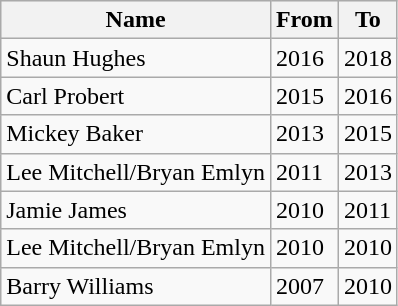<table class="wikitable">
<tr style="background:#efefef;">
<th>Name</th>
<th>From</th>
<th>To</th>
</tr>
<tr>
<td> Shaun Hughes</td>
<td>2016</td>
<td>2018</td>
</tr>
<tr>
<td> Carl Probert</td>
<td>2015</td>
<td>2016</td>
</tr>
<tr>
<td> Mickey Baker</td>
<td>2013</td>
<td>2015</td>
</tr>
<tr>
<td> Lee Mitchell/Bryan Emlyn</td>
<td>2011</td>
<td>2013</td>
</tr>
<tr>
<td> Jamie James</td>
<td>2010</td>
<td>2011</td>
</tr>
<tr>
<td> Lee Mitchell/Bryan Emlyn</td>
<td>2010</td>
<td>2010</td>
</tr>
<tr>
<td> Barry Williams</td>
<td>2007</td>
<td>2010</td>
</tr>
</table>
